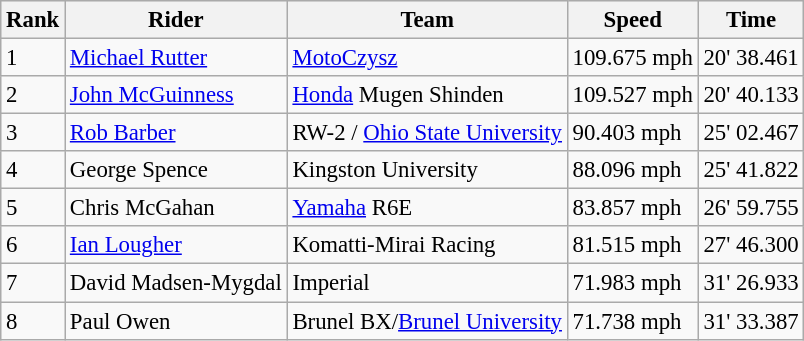<table class="wikitable" style="font-size: 95%;">
<tr style="background:#efefef;">
<th>Rank</th>
<th>Rider</th>
<th>Team</th>
<th>Speed</th>
<th>Time</th>
</tr>
<tr>
<td>1</td>
<td> <a href='#'>Michael Rutter</a></td>
<td><a href='#'>MotoCzysz</a></td>
<td>109.675 mph</td>
<td>20' 38.461</td>
</tr>
<tr>
<td>2</td>
<td> <a href='#'>John McGuinness</a></td>
<td><a href='#'>Honda</a> Mugen Shinden</td>
<td>109.527 mph</td>
<td>20' 40.133</td>
</tr>
<tr>
<td>3</td>
<td> <a href='#'>Rob Barber</a></td>
<td>RW-2 / <a href='#'>Ohio State University</a></td>
<td>90.403 mph</td>
<td>25' 02.467</td>
</tr>
<tr>
<td>4</td>
<td> George Spence</td>
<td>Kingston University</td>
<td>88.096 mph</td>
<td>25' 41.822</td>
</tr>
<tr>
<td>5</td>
<td> Chris McGahan</td>
<td><a href='#'>Yamaha</a> R6E</td>
<td>83.857 mph</td>
<td>26' 59.755</td>
</tr>
<tr>
<td>6</td>
<td> <a href='#'>Ian Lougher</a></td>
<td>Komatti-Mirai Racing</td>
<td>81.515 mph</td>
<td>27' 46.300</td>
</tr>
<tr>
<td>7</td>
<td> David Madsen-Mygdal</td>
<td>Imperial</td>
<td>71.983 mph</td>
<td>31' 26.933</td>
</tr>
<tr>
<td>8</td>
<td> Paul Owen</td>
<td>Brunel BX/<a href='#'>Brunel University</a></td>
<td>71.738 mph</td>
<td>31' 33.387</td>
</tr>
</table>
